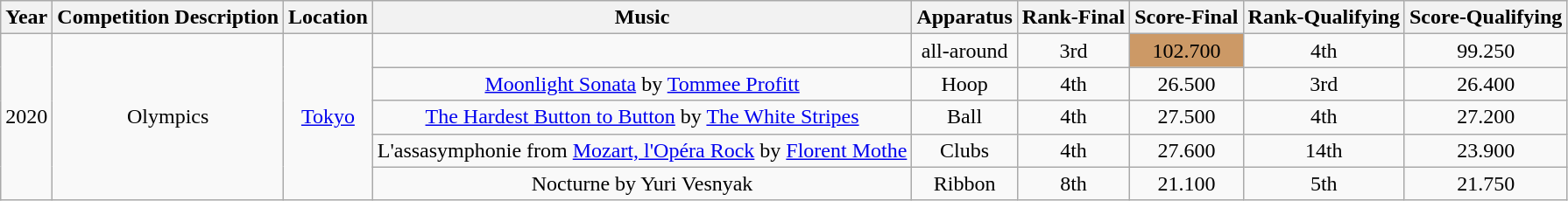<table class="wikitable" style="text-align:center">
<tr>
<th>Year</th>
<th>Competition Description</th>
<th>Location</th>
<th>Music</th>
<th>Apparatus</th>
<th>Rank-Final</th>
<th>Score-Final</th>
<th>Rank-Qualifying</th>
<th>Score-Qualifying</th>
</tr>
<tr>
<td rowspan="5">2020</td>
<td rowspan="5">Olympics</td>
<td rowspan="5"><a href='#'>Tokyo</a></td>
<td></td>
<td>all-around</td>
<td>3rd </td>
<td style="background:#cc9966;">102.700</td>
<td>4th</td>
<td>99.250</td>
</tr>
<tr>
<td><a href='#'>Moonlight Sonata</a> by <a href='#'>Tommee Profitt</a></td>
<td>Hoop</td>
<td>4th</td>
<td>26.500</td>
<td>3rd</td>
<td>26.400</td>
</tr>
<tr>
<td><a href='#'>The Hardest Button to Button</a> by <a href='#'>The White Stripes</a></td>
<td>Ball</td>
<td>4th</td>
<td>27.500</td>
<td>4th</td>
<td>27.200</td>
</tr>
<tr>
<td>L'assasymphonie from <a href='#'>Mozart, l'Opéra Rock</a> by <a href='#'>Florent Mothe</a></td>
<td>Clubs</td>
<td>4th</td>
<td>27.600</td>
<td>14th</td>
<td>23.900</td>
</tr>
<tr>
<td>Nocturne by Yuri Vesnyak</td>
<td>Ribbon</td>
<td>8th</td>
<td>21.100</td>
<td>5th</td>
<td>21.750</td>
</tr>
</table>
